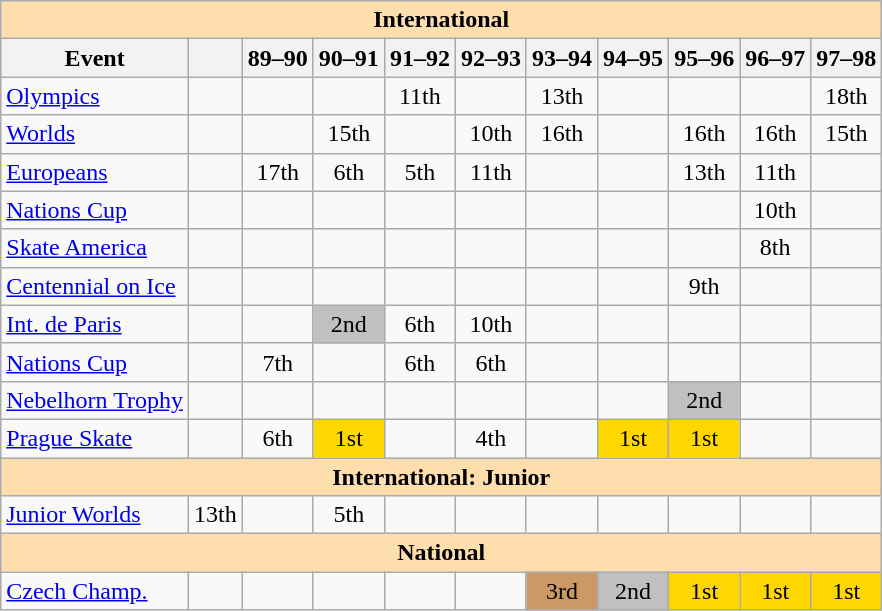<table class="wikitable" style="text-align:center">
<tr>
<th style="background-color: #ffdead; " colspan=11 align=center>International</th>
</tr>
<tr>
<th>Event</th>
<th> <br> </th>
<th>89–90 <br> </th>
<th>90–91 <br> </th>
<th>91–92 <br> </th>
<th>92–93 <br> </th>
<th>93–94 <br> </th>
<th>94–95 <br> </th>
<th>95–96 <br> </th>
<th>96–97 <br> </th>
<th>97–98 <br> </th>
</tr>
<tr>
<td align=left><a href='#'>Olympics</a></td>
<td></td>
<td></td>
<td></td>
<td>11th</td>
<td></td>
<td>13th</td>
<td></td>
<td></td>
<td></td>
<td>18th</td>
</tr>
<tr>
<td align=left><a href='#'>Worlds</a></td>
<td></td>
<td></td>
<td>15th</td>
<td></td>
<td>10th</td>
<td>16th</td>
<td></td>
<td>16th</td>
<td>16th</td>
<td>15th</td>
</tr>
<tr>
<td align=left><a href='#'>Europeans</a></td>
<td></td>
<td>17th</td>
<td>6th</td>
<td>5th</td>
<td>11th</td>
<td></td>
<td></td>
<td>13th</td>
<td>11th</td>
<td></td>
</tr>
<tr>
<td align=left> <a href='#'>Nations Cup</a></td>
<td></td>
<td></td>
<td></td>
<td></td>
<td></td>
<td></td>
<td></td>
<td></td>
<td>10th</td>
<td></td>
</tr>
<tr>
<td align=left>  <a href='#'>Skate America</a></td>
<td></td>
<td></td>
<td></td>
<td></td>
<td></td>
<td></td>
<td></td>
<td></td>
<td>8th</td>
<td></td>
</tr>
<tr>
<td align=left><a href='#'>Centennial on Ice</a></td>
<td></td>
<td></td>
<td></td>
<td></td>
<td></td>
<td></td>
<td></td>
<td>9th</td>
<td></td>
<td></td>
</tr>
<tr>
<td align=left><a href='#'>Int. de Paris</a></td>
<td></td>
<td></td>
<td bgcolor=silver>2nd</td>
<td>6th</td>
<td>10th</td>
<td></td>
<td></td>
<td></td>
<td></td>
<td></td>
</tr>
<tr>
<td align=left><a href='#'>Nations Cup</a></td>
<td></td>
<td>7th</td>
<td></td>
<td>6th</td>
<td>6th</td>
<td></td>
<td></td>
<td></td>
<td></td>
<td></td>
</tr>
<tr>
<td align=left><a href='#'>Nebelhorn Trophy</a></td>
<td></td>
<td></td>
<td></td>
<td></td>
<td></td>
<td></td>
<td></td>
<td bgcolor=silver>2nd</td>
<td></td>
<td></td>
</tr>
<tr>
<td align=left><a href='#'>Prague Skate</a></td>
<td></td>
<td>6th</td>
<td bgcolor=gold>1st</td>
<td></td>
<td>4th</td>
<td></td>
<td bgcolor=gold>1st</td>
<td bgcolor=gold>1st</td>
<td></td>
<td></td>
</tr>
<tr>
<th style="background-color: #ffdead; " colspan=11 align=center>International: Junior</th>
</tr>
<tr>
<td align=left><a href='#'>Junior Worlds</a></td>
<td>13th</td>
<td></td>
<td>5th</td>
<td></td>
<td></td>
<td></td>
<td></td>
<td></td>
<td></td>
<td></td>
</tr>
<tr>
<th style="background-color: #ffdead; " colspan=11 align=center>National</th>
</tr>
<tr>
<td align=left><a href='#'>Czech Champ.</a></td>
<td></td>
<td></td>
<td></td>
<td></td>
<td></td>
<td bgcolor=cc9966>3rd</td>
<td bgcolor=silver>2nd</td>
<td bgcolor=gold>1st</td>
<td bgcolor=gold>1st</td>
<td bgcolor=gold>1st</td>
</tr>
</table>
